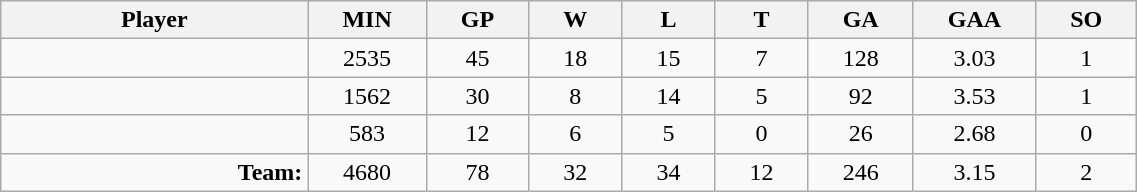<table class="wikitable sortable" width="60%">
<tr>
<th bgcolor="#DDDDFF" width="10%">Player</th>
<th width="3%" bgcolor="#DDDDFF" title="Minutes played">MIN</th>
<th width="3%" bgcolor="#DDDDFF" title="Games played in">GP</th>
<th width="3%" bgcolor="#DDDDFF" title="Wins">W</th>
<th width="3%" bgcolor="#DDDDFF"title="Losses">L</th>
<th width="3%" bgcolor="#DDDDFF" title="Ties">T</th>
<th width="3%" bgcolor="#DDDDFF" title="Goals against">GA</th>
<th width="3%" bgcolor="#DDDDFF" title="Goals against average">GAA</th>
<th width="3%" bgcolor="#DDDDFF"title="Shut-outs">SO</th>
</tr>
<tr align="center">
<td align="right"></td>
<td>2535</td>
<td>45</td>
<td>18</td>
<td>15</td>
<td>7</td>
<td>128</td>
<td>3.03</td>
<td>1</td>
</tr>
<tr align="center">
<td align="right"></td>
<td>1562</td>
<td>30</td>
<td>8</td>
<td>14</td>
<td>5</td>
<td>92</td>
<td>3.53</td>
<td>1</td>
</tr>
<tr align="center">
<td align="right"></td>
<td>583</td>
<td>12</td>
<td>6</td>
<td>5</td>
<td>0</td>
<td>26</td>
<td>2.68</td>
<td>0</td>
</tr>
<tr align="center">
<td align="right"><strong>Team:</strong></td>
<td>4680</td>
<td>78</td>
<td>32</td>
<td>34</td>
<td>12</td>
<td>246</td>
<td>3.15</td>
<td>2</td>
</tr>
</table>
